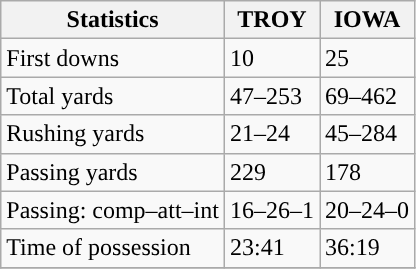<table class="wikitable" style="float: left;">
<tr>
<th>Statistics</th>
<th>TROY</th>
<th>IOWA</th>
</tr>
<tr>
<td>First downs</td>
<td>10</td>
<td>25</td>
</tr>
<tr>
<td>Total yards</td>
<td>47–253</td>
<td>69–462</td>
</tr>
<tr>
<td>Rushing yards</td>
<td>21–24</td>
<td>45–284</td>
</tr>
<tr>
<td>Passing yards</td>
<td>229</td>
<td>178</td>
</tr>
<tr>
<td>Passing: comp–att–int</td>
<td>16–26–1</td>
<td>20–24–0</td>
</tr>
<tr>
<td>Time of possession</td>
<td>23:41</td>
<td>36:19</td>
</tr>
<tr>
</tr>
</table>
